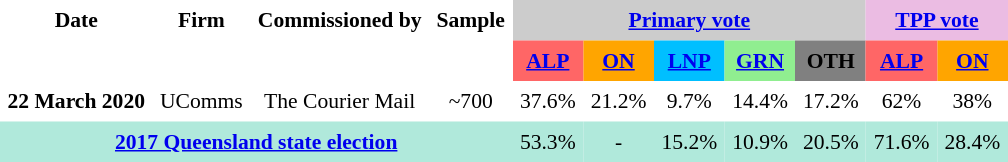<table class="toccolours" cellpadding="5" cellspacing="0" style="float:left; margin-right:.5em; margin-top:.4em; font-size:90%;">
<tr>
</tr>
<tr>
<th style="background:#; text-align:center;">Date</th>
<th style="background:#; text-align:center;">Firm</th>
<th style="background:#; text-align:center;">Commissioned by</th>
<th style="background:#; text-align:center;">Sample</th>
<th style="background:#ccc; text-align:center;" colspan="5"><a href='#'>Primary vote</a></th>
<th style="background:#ebbce3; text-align:center;" colspan="2"><a href='#'>TPP vote</a></th>
</tr>
<tr>
<th colspan="4"></th>
<th style="background:#f66"><a href='#'>ALP</a></th>
<th style="background:orange"><a href='#'>ON</a></th>
<th style="background:#00bfff"><a href='#'>LNP</a></th>
<th style="background:#90ee90"><a href='#'>GRN</a></th>
<th style="background:gray;">OTH</th>
<th style="background:#f66"><a href='#'>ALP</a></th>
<th style="background:orange"><a href='#'>ON</a></th>
</tr>
<tr>
<th style="text-align:center">22 March 2020</th>
<td style="text-align:center">UComms</td>
<td style="text-align:center">The Courier Mail</td>
<td style="text-align:center">~700</td>
<td style="text-align:center">37.6%</td>
<td style="text-align:center">21.2%</td>
<td style="text-align:center">9.7%</td>
<td style="text-align:center">14.4%</td>
<td style="text-align:center">17.2%</td>
<td style="text-align:center">62%</td>
<td style="text-align:center">38%</td>
</tr>
<tr>
</tr>
<tr>
<th style="text-align:center; background:#b0e9db;" colspan="4"><strong><a href='#'>2017 Queensland state election</a></strong></th>
<td style="text-align:center; background:#b0e9db;">53.3%</td>
<td width="" style="text-align:center; background:#b0e9db;">-</td>
<td style="text-align:center; background:#b0e9db;">15.2%</td>
<td width="" style="text-align:center; background:#b0e9db;">10.9%</td>
<td width="" style="text-align:center; background:#b0e9db;">20.5%</td>
<td width="" style="text-align:center; background:#b0e9db;">71.6%</td>
<td width="" style="text-align:center; background:#b0e9db;">28.4%</td>
</tr>
</table>
